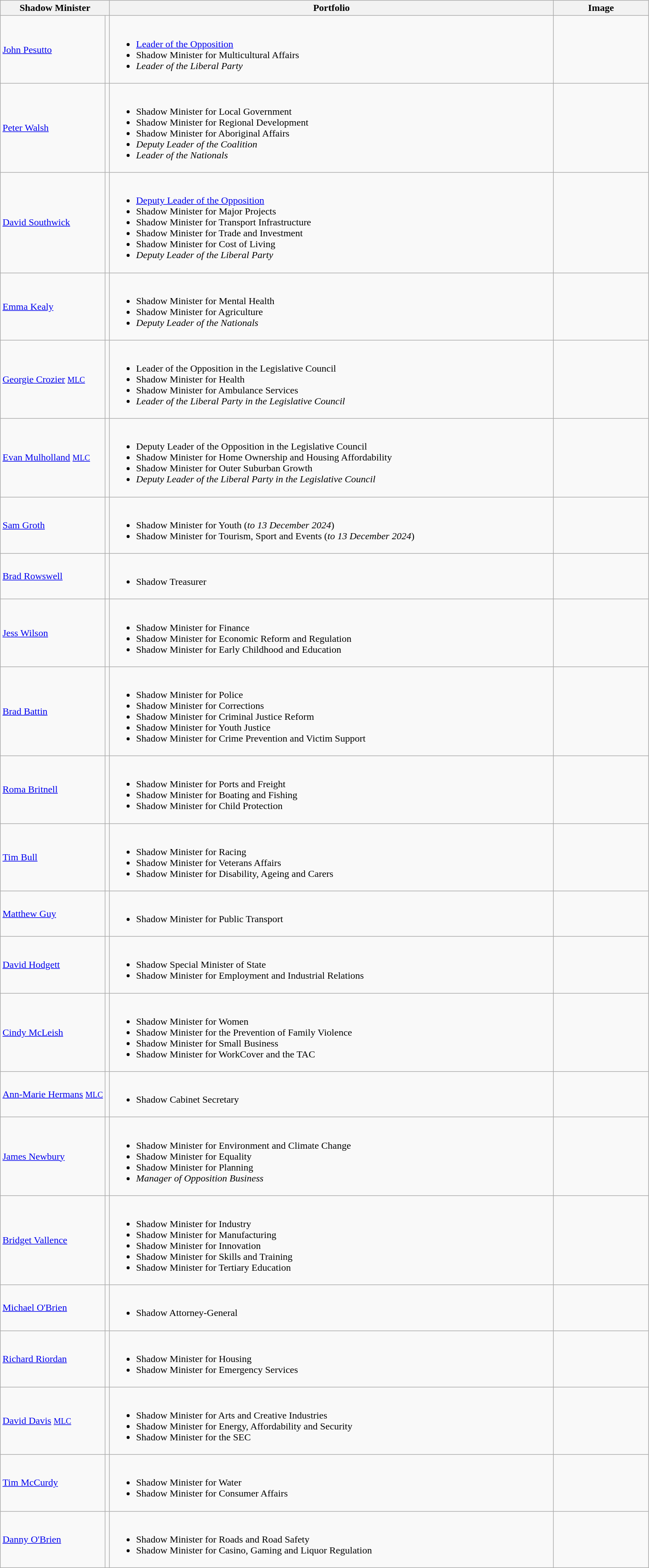<table class="wikitable">
<tr>
<th colspan="2" width="80">Shadow Minister</th>
<th width="725">Portfolio</th>
<th width="150">Image</th>
</tr>
<tr>
<td><a href='#'>John Pesutto</a> </td>
<td></td>
<td><br><ul><li><a href='#'>Leader of the Opposition</a></li><li>Shadow Minister for Multicultural Affairs</li><li><em>Leader of the Liberal Party</em></li></ul></td>
<td></td>
</tr>
<tr>
<td><a href='#'>Peter Walsh</a> </td>
<td></td>
<td><br><ul><li>Shadow Minister for Local Government</li><li>Shadow Minister for Regional Development</li><li>Shadow Minister for Aboriginal Affairs</li><li><em>Deputy Leader of the Coalition</em></li><li><em>Leader of the Nationals</em></li></ul></td>
<td></td>
</tr>
<tr>
<td><a href='#'>David Southwick</a> </td>
<td></td>
<td><br><ul><li><a href='#'>Deputy Leader of the Opposition</a></li><li>Shadow Minister for Major Projects</li><li>Shadow Minister for Transport Infrastructure</li><li>Shadow Minister for Trade and Investment</li><li>Shadow Minister for Cost of Living</li><li><em>Deputy Leader of the Liberal Party</em></li></ul></td>
<td></td>
</tr>
<tr>
<td><a href='#'>Emma Kealy</a> </td>
<td></td>
<td><br><ul><li>Shadow Minister for Mental Health</li><li>Shadow Minister for Agriculture</li><li><em>Deputy Leader of the Nationals</em></li></ul></td>
<td></td>
</tr>
<tr>
<td><a href='#'>Georgie Crozier</a> <a href='#'><small>MLC</small></a></td>
<td></td>
<td><br><ul><li>Leader of the Opposition in the Legislative Council</li><li>Shadow Minister for Health</li><li>Shadow Minister for Ambulance Services</li><li><em>Leader of the Liberal Party in the Legislative Council</em></li></ul></td>
<td></td>
</tr>
<tr>
<td><a href='#'>Evan Mulholland</a> <a href='#'><small>MLC</small></a></td>
<td></td>
<td><br><ul><li>Deputy Leader of the Opposition in the Legislative Council</li><li>Shadow Minister for Home Ownership and Housing Affordability</li><li>Shadow Minister for Outer Suburban Growth</li><li><em>Deputy Leader of the Liberal Party in the Legislative Council</em></li></ul></td>
<td></td>
</tr>
<tr>
<td><a href='#'>Sam Groth</a> </td>
<td></td>
<td><br><ul><li>Shadow Minister for Youth  (<em>to 13 December 2024</em>)</li><li>Shadow Minister for Tourism, Sport and Events  (<em>to 13 December 2024</em>)</li></ul></td>
<td></td>
</tr>
<tr>
<td><a href='#'>Brad Rowswell</a> </td>
<td></td>
<td><br><ul><li>Shadow Treasurer</li></ul></td>
<td></td>
</tr>
<tr>
<td><a href='#'>Jess Wilson</a> </td>
<td></td>
<td><br><ul><li>Shadow Minister for Finance</li><li>Shadow Minister for Economic Reform and Regulation</li><li>Shadow Minister for Early Childhood and Education</li></ul></td>
<td></td>
</tr>
<tr>
<td><a href='#'>Brad Battin</a> </td>
<td></td>
<td><br><ul><li>Shadow Minister for Police</li><li>Shadow Minister for Corrections</li><li>Shadow Minister for Criminal Justice Reform</li><li>Shadow Minister for Youth Justice</li><li>Shadow Minister for Crime Prevention and Victim Support</li></ul></td>
<td></td>
</tr>
<tr>
<td><a href='#'>Roma Britnell</a> </td>
<td></td>
<td><br><ul><li>Shadow Minister for Ports and Freight</li><li>Shadow Minister for Boating and Fishing</li><li>Shadow Minister for Child Protection</li></ul></td>
<td></td>
</tr>
<tr>
<td><a href='#'>Tim Bull</a> </td>
<td></td>
<td><br><ul><li>Shadow Minister for Racing</li><li>Shadow Minister for Veterans Affairs</li><li>Shadow Minister for Disability, Ageing and Carers</li></ul></td>
<td></td>
</tr>
<tr>
<td><a href='#'>Matthew Guy</a> </td>
<td></td>
<td><br><ul><li>Shadow Minister for Public Transport</li></ul></td>
<td></td>
</tr>
<tr>
<td><a href='#'>David Hodgett</a> </td>
<td></td>
<td><br><ul><li>Shadow Special Minister of State</li><li>Shadow Minister for Employment and Industrial Relations</li></ul></td>
<td></td>
</tr>
<tr>
<td><a href='#'>Cindy McLeish</a> </td>
<td></td>
<td><br><ul><li>Shadow Minister for Women</li><li>Shadow Minister for the Prevention of Family Violence</li><li>Shadow Minister for Small Business</li><li>Shadow Minister for WorkCover and the TAC</li></ul></td>
<td></td>
</tr>
<tr>
<td><a href='#'>Ann-Marie Hermans</a> <a href='#'><small>MLC</small></a></td>
<td></td>
<td><br><ul><li>Shadow Cabinet Secretary</li></ul></td>
<td></td>
</tr>
<tr>
<td><a href='#'>James Newbury</a> </td>
<td></td>
<td><br><ul><li>Shadow Minister for Environment and Climate Change</li><li>Shadow Minister for Equality</li><li>Shadow Minister for Planning</li><li><em>Manager of Opposition Business</em></li></ul></td>
<td></td>
</tr>
<tr>
<td><a href='#'>Bridget Vallence</a> </td>
<td></td>
<td><br><ul><li>Shadow Minister for Industry</li><li>Shadow Minister for Manufacturing</li><li>Shadow Minister for Innovation</li><li>Shadow Minister for Skills and Training</li><li>Shadow Minister for Tertiary Education</li></ul></td>
<td></td>
</tr>
<tr>
<td><a href='#'>Michael O'Brien</a> </td>
<td></td>
<td><br><ul><li>Shadow Attorney-General</li></ul></td>
<td></td>
</tr>
<tr>
<td><a href='#'>Richard Riordan</a> </td>
<td></td>
<td><br><ul><li>Shadow Minister for Housing</li><li>Shadow Minister for Emergency Services</li></ul></td>
<td></td>
</tr>
<tr>
<td><a href='#'>David Davis</a> <a href='#'><small>MLC</small></a></td>
<td></td>
<td><br><ul><li>Shadow Minister for Arts and Creative Industries</li><li>Shadow Minister for Energy, Affordability and Security</li><li>Shadow Minister for the SEC</li></ul></td>
<td></td>
</tr>
<tr>
<td><a href='#'>Tim McCurdy</a> </td>
<td></td>
<td><br><ul><li>Shadow Minister for Water</li><li>Shadow Minister for Consumer Affairs</li></ul></td>
<td></td>
</tr>
<tr>
<td><a href='#'>Danny O'Brien</a> </td>
<td></td>
<td><br><ul><li>Shadow Minister for Roads and Road Safety</li><li>Shadow Minister for Casino, Gaming and Liquor Regulation</li></ul></td>
<td></td>
</tr>
</table>
